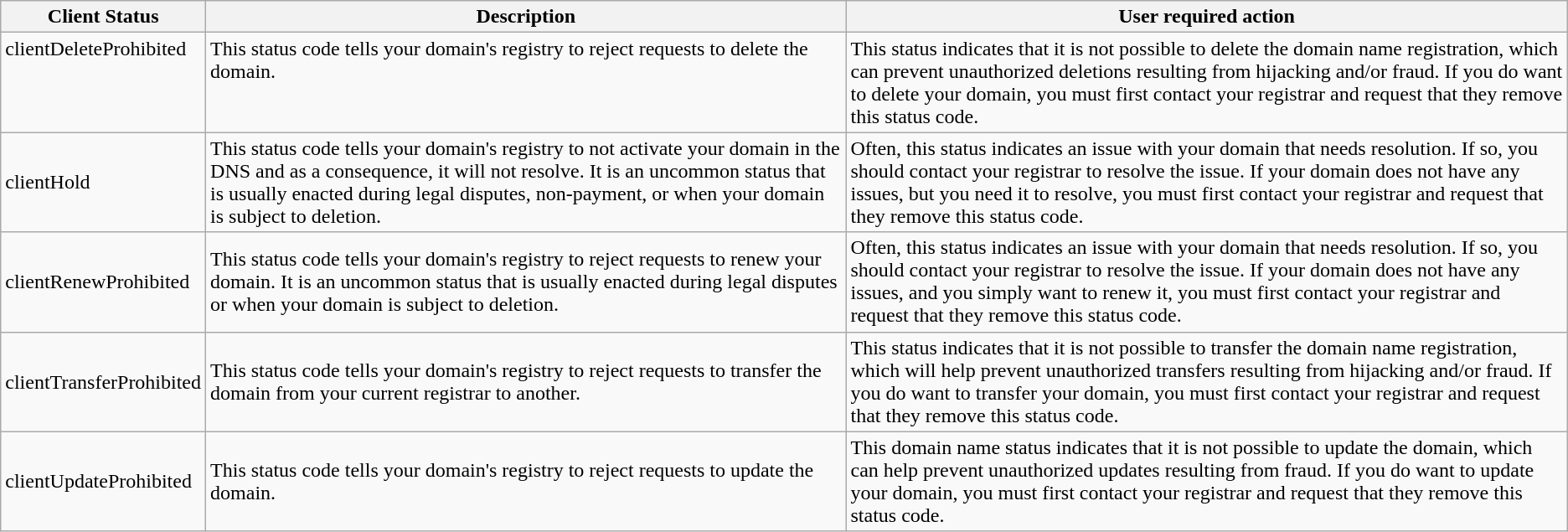<table class="wikitable sortable">
<tr>
<th>Client Status</th>
<th>Description</th>
<th>User required action</th>
</tr>
<tr style="vertical-align:  top;">
<td>clientDeleteProhibited</td>
<td>This status code tells your domain's registry to reject requests to delete the domain.</td>
<td>This status indicates that it is not possible to delete the domain name registration, which can prevent unauthorized deletions resulting from hijacking and/or fraud. If you do want to delete your domain, you must first contact your registrar and request that they remove this status code.</td>
</tr>
<tr>
<td>clientHold</td>
<td>This status code tells your domain's registry to not activate your domain in the DNS and as a consequence, it will not resolve. It is an uncommon status that is usually enacted during legal disputes, non-payment, or when your domain is subject to deletion.</td>
<td>Often, this status indicates an issue with your domain that needs resolution. If so, you should contact your registrar to resolve the issue. If your domain does not have any issues, but you need it to resolve, you must first contact your registrar and request that they remove this status code.</td>
</tr>
<tr>
<td>clientRenewProhibited</td>
<td>This status code tells your domain's registry to reject requests to renew your domain. It is an uncommon status that is usually enacted during legal disputes or when your domain is subject to deletion.</td>
<td>Often, this status indicates an issue with your domain that needs resolution. If so, you should contact your registrar to resolve the issue. If your domain does not have any issues, and you simply want to renew it, you must first contact your registrar and request that they remove this status code.</td>
</tr>
<tr>
<td>clientTransferProhibited</td>
<td>This status code tells your domain's registry to reject requests to transfer the domain from your current registrar to another.</td>
<td>This status indicates that it is not possible to transfer the domain name registration, which will help prevent unauthorized transfers resulting from hijacking and/or fraud. If you do want to transfer your domain, you must first contact your registrar and request that they remove this status code.</td>
</tr>
<tr>
<td>clientUpdateProhibited</td>
<td>This status code tells your domain's registry to reject requests to update the domain.</td>
<td>This domain name status indicates that it is not possible to update the domain, which can help prevent unauthorized updates resulting from fraud. If you do want to update your domain, you must first contact your registrar and request that they remove this status code.</td>
</tr>
</table>
